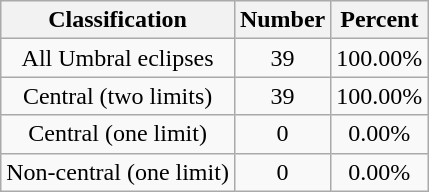<table class="wikitable sortable">
<tr align=center>
<th>Classification</th>
<th>Number</th>
<th>Percent</th>
</tr>
<tr align=center>
<td>All Umbral eclipses</td>
<td>39</td>
<td>100.00%</td>
</tr>
<tr align=center>
<td>Central (two limits)</td>
<td>39</td>
<td>100.00%</td>
</tr>
<tr align=center>
<td>Central (one limit)</td>
<td>0</td>
<td>0.00%</td>
</tr>
<tr align=center>
<td>Non-central (one limit)</td>
<td>0</td>
<td>0.00%</td>
</tr>
</table>
